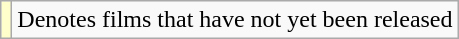<table class="wikitable">
<tr>
<td style="background:#FFFFCC;"></td>
<td>Denotes films that have not yet been released</td>
</tr>
</table>
